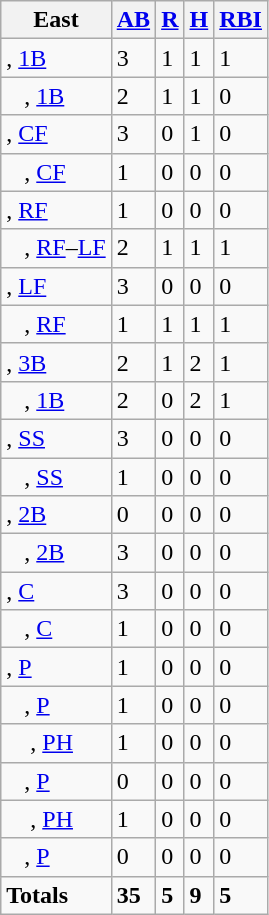<table class="wikitable sortable">
<tr>
<th>East</th>
<th><a href='#'>AB</a></th>
<th><a href='#'>R</a></th>
<th><a href='#'>H</a></th>
<th><a href='#'>RBI</a></th>
</tr>
<tr>
<td>, <a href='#'>1B</a></td>
<td>3</td>
<td>1</td>
<td>1</td>
<td>1</td>
</tr>
<tr>
<td>   <strong></strong>, <a href='#'>1B</a></td>
<td>2</td>
<td>1</td>
<td>1</td>
<td>0</td>
</tr>
<tr>
<td>, <a href='#'>CF</a></td>
<td>3</td>
<td>0</td>
<td>1</td>
<td>0</td>
</tr>
<tr>
<td>   , <a href='#'>CF</a></td>
<td>1</td>
<td>0</td>
<td>0</td>
<td>0</td>
</tr>
<tr>
<td><strong></strong>, <a href='#'>RF</a></td>
<td>1</td>
<td>0</td>
<td>0</td>
<td>0</td>
</tr>
<tr>
<td>   <strong></strong>, <a href='#'>RF</a>–<a href='#'>LF</a></td>
<td>2</td>
<td>1</td>
<td>1</td>
<td>1</td>
</tr>
<tr>
<td><strong></strong>, <a href='#'>LF</a></td>
<td>3</td>
<td>0</td>
<td>0</td>
<td>0</td>
</tr>
<tr>
<td>   <strong></strong>, <a href='#'>RF</a></td>
<td>1</td>
<td>1</td>
<td>1</td>
<td>1</td>
</tr>
<tr>
<td><strong></strong>, <a href='#'>3B</a></td>
<td>2</td>
<td>1</td>
<td>2</td>
<td>1</td>
</tr>
<tr>
<td>   , <a href='#'>1B</a></td>
<td>2</td>
<td>0</td>
<td>2</td>
<td>1</td>
</tr>
<tr>
<td><strong></strong>, <a href='#'>SS</a></td>
<td>3</td>
<td>0</td>
<td>0</td>
<td>0</td>
</tr>
<tr>
<td>   , <a href='#'>SS</a></td>
<td>1</td>
<td>0</td>
<td>0</td>
<td>0</td>
</tr>
<tr>
<td>, <a href='#'>2B</a></td>
<td>0</td>
<td>0</td>
<td>0</td>
<td>0</td>
</tr>
<tr>
<td>   , <a href='#'>2B</a></td>
<td>3</td>
<td>0</td>
<td>0</td>
<td>0</td>
</tr>
<tr>
<td>, <a href='#'>C</a></td>
<td>3</td>
<td>0</td>
<td>0</td>
<td>0</td>
</tr>
<tr>
<td>   , <a href='#'>C</a></td>
<td>1</td>
<td>0</td>
<td>0</td>
<td>0</td>
</tr>
<tr>
<td><strong></strong>, <a href='#'>P</a></td>
<td>1</td>
<td>0</td>
<td>0</td>
<td>0</td>
</tr>
<tr>
<td>   <strong></strong>, <a href='#'>P</a></td>
<td>1</td>
<td>0</td>
<td>0</td>
<td>0</td>
</tr>
<tr>
<td>    , <a href='#'>PH</a></td>
<td>1</td>
<td>0</td>
<td>0</td>
<td>0</td>
</tr>
<tr>
<td>   , <a href='#'>P</a></td>
<td>0</td>
<td>0</td>
<td>0</td>
<td>0</td>
</tr>
<tr>
<td>    , <a href='#'>PH</a></td>
<td>1</td>
<td>0</td>
<td>0</td>
<td>0</td>
</tr>
<tr>
<td>   , <a href='#'>P</a></td>
<td>0</td>
<td>0</td>
<td>0</td>
<td>0</td>
</tr>
<tr class="sortbottom">
<td><strong>Totals</strong></td>
<td><strong>35</strong></td>
<td><strong>5</strong></td>
<td><strong>9</strong></td>
<td><strong>5</strong></td>
</tr>
</table>
